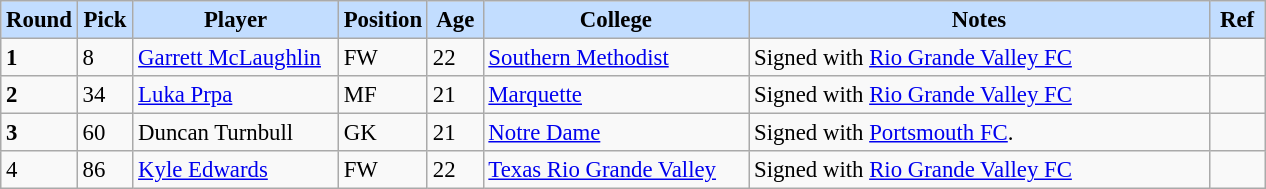<table class="wikitable" style="text-align:left; font-size:95%;">
<tr>
<th style="background:#c2ddff; width:30px;">Round</th>
<th style="background:#c2ddff; width:30px;">Pick</th>
<th style="background:#c2ddff; width:130px;">Player</th>
<th style="background:#c2ddff; width:50px;">Position</th>
<th style="background:#c2ddff; width:30px;">Age</th>
<th style="background:#c2ddff; width:170px;">College</th>
<th style="background:#c2ddff; width:300px;">Notes</th>
<th style="background:#c2ddff; width:30px;">Ref</th>
</tr>
<tr>
<td><strong>1</strong></td>
<td>8</td>
<td> <a href='#'>Garrett McLaughlin</a></td>
<td>FW</td>
<td>22</td>
<td><a href='#'>Southern Methodist</a></td>
<td>Signed with <a href='#'>Rio Grande Valley FC</a></td>
<td></td>
</tr>
<tr>
<td><strong>2</strong></td>
<td>34</td>
<td> <a href='#'>Luka Prpa</a></td>
<td>MF</td>
<td>21</td>
<td><a href='#'>Marquette</a></td>
<td>Signed with <a href='#'>Rio Grande Valley FC</a></td>
<td></td>
</tr>
<tr>
<td><strong>3</strong></td>
<td>60</td>
<td> Duncan Turnbull</td>
<td>GK</td>
<td>21</td>
<td><a href='#'>Notre Dame</a></td>
<td>Signed with <a href='#'>Portsmouth FC</a>.</td>
<td></td>
</tr>
<tr>
<td>4</td>
<td>86</td>
<td> <a href='#'>Kyle Edwards</a></td>
<td>FW</td>
<td>22</td>
<td><a href='#'>Texas Rio Grande Valley</a></td>
<td>Signed with <a href='#'>Rio Grande Valley FC</a></td>
<td></td>
</tr>
</table>
